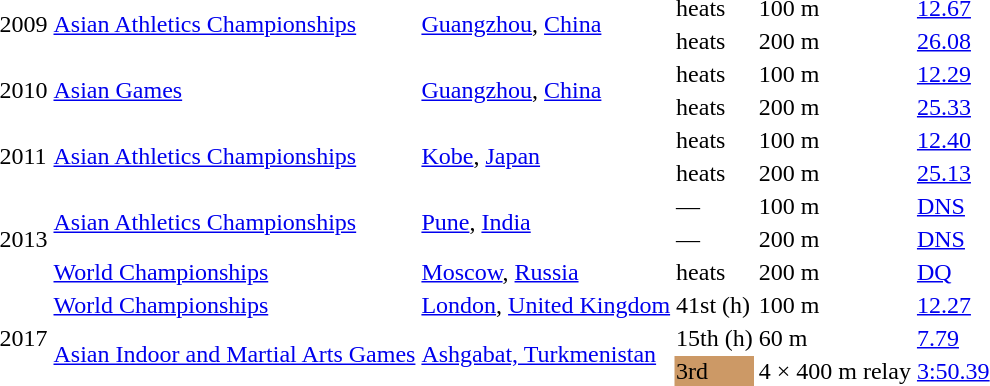<table>
<tr>
<td rowspan=2>2009</td>
<td rowspan=2><a href='#'>Asian Athletics Championships</a></td>
<td rowspan=2><a href='#'>Guangzhou</a>, <a href='#'>China</a></td>
<td>heats</td>
<td>100 m</td>
<td><a href='#'>12.67</a></td>
</tr>
<tr>
<td>heats</td>
<td>200 m</td>
<td><a href='#'>26.08</a></td>
</tr>
<tr>
<td rowspan=2>2010</td>
<td rowspan=2><a href='#'>Asian Games</a></td>
<td rowspan=2><a href='#'>Guangzhou</a>, <a href='#'>China</a></td>
<td>heats</td>
<td>100 m</td>
<td><a href='#'>12.29</a></td>
</tr>
<tr>
<td>heats</td>
<td>200 m</td>
<td><a href='#'>25.33</a></td>
</tr>
<tr>
<td rowspan=2>2011</td>
<td rowspan=2><a href='#'>Asian Athletics Championships</a></td>
<td rowspan=2><a href='#'>Kobe</a>, <a href='#'>Japan</a></td>
<td>heats</td>
<td>100 m</td>
<td><a href='#'>12.40</a></td>
</tr>
<tr>
<td>heats</td>
<td>200 m</td>
<td><a href='#'>25.13</a></td>
</tr>
<tr>
<td rowspan=3>2013</td>
<td rowspan=2><a href='#'>Asian Athletics Championships</a></td>
<td rowspan=2><a href='#'>Pune</a>, <a href='#'>India</a></td>
<td>—</td>
<td>100 m</td>
<td><a href='#'>DNS</a></td>
</tr>
<tr>
<td>—</td>
<td>200 m</td>
<td><a href='#'>DNS</a></td>
</tr>
<tr>
<td><a href='#'>World Championships</a></td>
<td><a href='#'>Moscow</a>, <a href='#'>Russia</a></td>
<td>heats</td>
<td>200 m</td>
<td><a href='#'>DQ</a></td>
</tr>
<tr>
<td rowspan=3>2017</td>
<td><a href='#'>World Championships</a></td>
<td><a href='#'>London</a>, <a href='#'>United Kingdom</a></td>
<td>41st (h)</td>
<td>100 m</td>
<td><a href='#'>12.27</a></td>
</tr>
<tr>
<td rowspan=2><a href='#'>Asian Indoor and Martial Arts Games</a></td>
<td rowspan=2><a href='#'>Ashgabat, Turkmenistan</a></td>
<td>15th (h)</td>
<td>60 m</td>
<td><a href='#'>7.79</a></td>
</tr>
<tr>
<td bgcolor=cc9966>3rd</td>
<td>4 × 400 m relay</td>
<td><a href='#'>3:50.39</a></td>
</tr>
</table>
